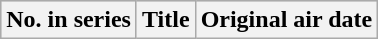<table class="wikitable plainrowheaders">
<tr bgcolor="#CCCCCC">
<th>No. in series</th>
<th>Title</th>
<th>Original air date<br>




























</th>
</tr>
</table>
